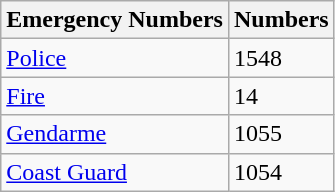<table class="wikitable" border=1>
<tr>
<th>Emergency Numbers</th>
<th>Numbers</th>
</tr>
<tr>
<td><a href='#'>Police</a></td>
<td>1548</td>
</tr>
<tr>
<td><a href='#'>Fire</a></td>
<td>14</td>
</tr>
<tr>
<td><a href='#'>Gendarme</a></td>
<td>1055</td>
</tr>
<tr>
<td><a href='#'>Coast Guard</a></td>
<td>1054</td>
</tr>
</table>
